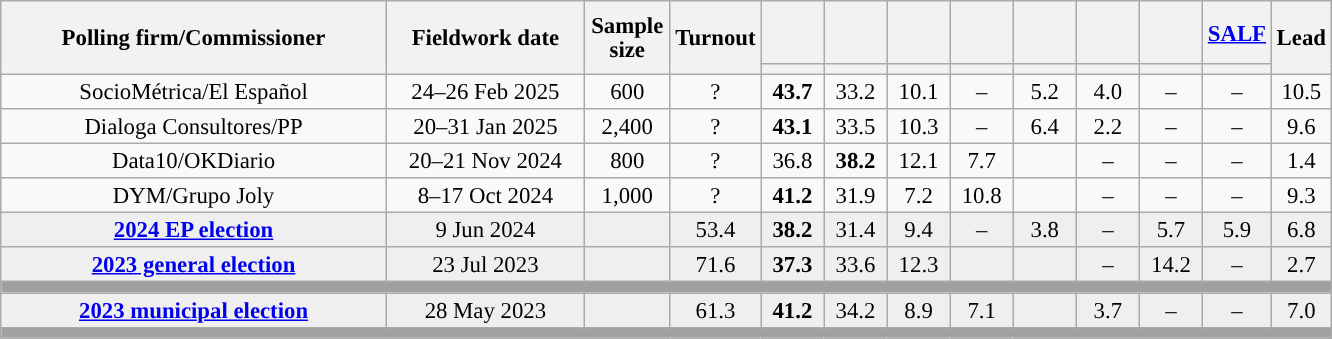<table class="wikitable collapsible" style="text-align:center; font-size:95%; line-height:16px;">
<tr style="height:42px;">
<th style="width:250px;" rowspan="2">Polling firm/Commissioner</th>
<th style="width:125px;" rowspan="2">Fieldwork date</th>
<th style="width:50px;" rowspan="2">Sample size</th>
<th style="width:45px;" rowspan="2">Turnout</th>
<th style="width:35px;"></th>
<th style="width:35px;"></th>
<th style="width:35px;"></th>
<th style="width:35px;"></th>
<th style="width:35px;"></th>
<th style="width:35px;"></th>
<th style="width:35px;"></th>
<th style="width:35px;"><a href='#'>SALF</a></th>
<th style="width:30px;" rowspan="2">Lead</th>
</tr>
<tr>
<th style="color:inherit;background:"></th>
<th style="color:inherit;background:"></th>
<th style="color:inherit;background:"></th>
<th style="color:inherit;background:"></th>
<th style="color:inherit;background:"></th>
<th style="color:inherit;background:"></th>
<th style="color:inherit;background:"></th>
<th style="color:inherit;background:"></th>
</tr>
<tr>
<td>SocioMétrica/El Español</td>
<td>24–26 Feb 2025</td>
<td>600</td>
<td>?</td>
<td><strong>43.7</strong><br></td>
<td>33.2<br></td>
<td>10.1<br></td>
<td>–</td>
<td>5.2<br></td>
<td>4.0<br></td>
<td>–</td>
<td>–</td>
<td style="background:">10.5</td>
</tr>
<tr>
<td>Dialoga Consultores/PP</td>
<td>20–31 Jan 2025</td>
<td>2,400</td>
<td>?</td>
<td><strong>43.1</strong><br></td>
<td>33.5<br></td>
<td>10.3<br></td>
<td>–</td>
<td>6.4<br></td>
<td>2.2<br></td>
<td>–</td>
<td>–</td>
<td style="background:">9.6</td>
</tr>
<tr>
<td>Data10/OKDiario</td>
<td>20–21 Nov 2024</td>
<td>800</td>
<td>?</td>
<td>36.8<br></td>
<td><strong>38.2</strong><br></td>
<td>12.1<br></td>
<td>7.7<br></td>
<td></td>
<td>–</td>
<td>–</td>
<td>–</td>
<td style="background:">1.4</td>
</tr>
<tr>
<td>DYM/Grupo Joly</td>
<td>8–17 Oct 2024</td>
<td>1,000</td>
<td>?</td>
<td><strong>41.2</strong><br></td>
<td>31.9<br></td>
<td>7.2<br></td>
<td>10.8<br></td>
<td></td>
<td>–</td>
<td>–</td>
<td>–</td>
<td style="background:">9.3</td>
</tr>
<tr style="background:#EFEFEF;">
<td><strong><a href='#'>2024 EP election</a></strong></td>
<td>9 Jun 2024</td>
<td></td>
<td>53.4</td>
<td><strong>38.2</strong><br></td>
<td>31.4<br></td>
<td>9.4<br></td>
<td>–</td>
<td>3.8<br></td>
<td>–</td>
<td>5.7<br></td>
<td>5.9<br></td>
<td style="background:">6.8</td>
</tr>
<tr style="background:#EFEFEF;">
<td><strong><a href='#'>2023 general election</a></strong></td>
<td>23 Jul 2023</td>
<td></td>
<td>71.6</td>
<td><strong>37.3</strong><br></td>
<td>33.6<br></td>
<td>12.3<br></td>
<td></td>
<td></td>
<td>–</td>
<td>14.2<br></td>
<td>–</td>
<td style="background:">2.7</td>
</tr>
<tr>
<td colspan="13" style="background:#A0A0A0"></td>
</tr>
<tr style="background:#EFEFEF;">
<td><strong><a href='#'>2023 municipal election</a></strong></td>
<td>28 May 2023</td>
<td></td>
<td>61.3</td>
<td><strong>41.2</strong><br></td>
<td>34.2<br></td>
<td>8.9<br></td>
<td>7.1<br></td>
<td></td>
<td>3.7<br></td>
<td>–</td>
<td>–</td>
<td style="background:">7.0</td>
</tr>
<tr>
<td colspan="13" style="background:#A0A0A0"></td>
</tr>
</table>
